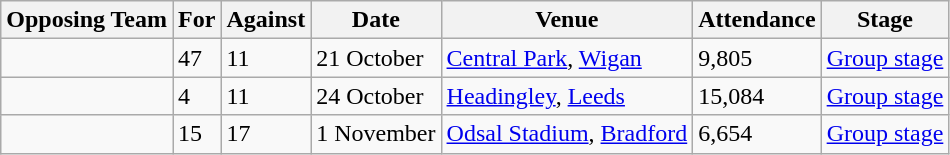<table class="wikitable">
<tr>
<th>Opposing Team</th>
<th>For</th>
<th>Against</th>
<th>Date</th>
<th>Venue</th>
<th>Attendance</th>
<th>Stage</th>
</tr>
<tr>
<td></td>
<td>47</td>
<td>11</td>
<td>21 October</td>
<td><a href='#'>Central Park</a>, <a href='#'>Wigan</a></td>
<td>9,805</td>
<td><a href='#'>Group stage</a></td>
</tr>
<tr>
<td></td>
<td>4</td>
<td>11</td>
<td>24 October</td>
<td><a href='#'>Headingley</a>, <a href='#'>Leeds</a></td>
<td>15,084</td>
<td><a href='#'>Group stage</a></td>
</tr>
<tr>
<td></td>
<td>15</td>
<td>17</td>
<td>1 November</td>
<td><a href='#'>Odsal Stadium</a>, <a href='#'>Bradford</a></td>
<td>6,654</td>
<td><a href='#'>Group stage</a></td>
</tr>
</table>
